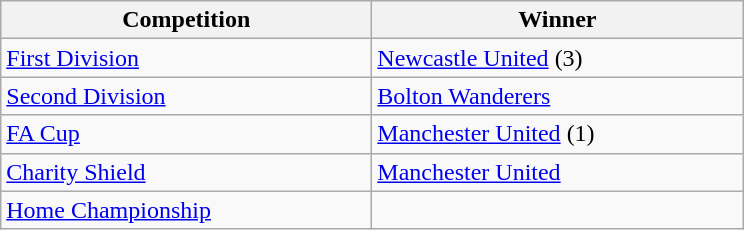<table class="wikitable">
<tr>
<th style="width:15em">Competition</th>
<th style="width:15em">Winner</th>
</tr>
<tr>
<td><a href='#'>First Division</a></td>
<td><a href='#'>Newcastle United</a> (3)</td>
</tr>
<tr>
<td><a href='#'>Second Division</a></td>
<td><a href='#'>Bolton Wanderers</a></td>
</tr>
<tr>
<td><a href='#'>FA Cup</a></td>
<td><a href='#'>Manchester United</a> (1)</td>
</tr>
<tr>
<td><a href='#'>Charity Shield</a></td>
<td><a href='#'>Manchester United</a></td>
</tr>
<tr>
<td><a href='#'>Home Championship</a></td>
<td></td>
</tr>
</table>
